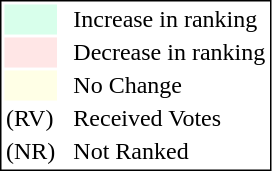<table style="border:1px solid black;">
<tr>
<td style="background:#D8FFEB; width:20px;"></td>
<td> </td>
<td>Increase in ranking</td>
</tr>
<tr>
<td style="background:#FFE6E6; width:20px;"></td>
<td> </td>
<td>Decrease in ranking</td>
</tr>
<tr>
<td style="background:#FFFFE6; width:20px;"></td>
<td> </td>
<td>No Change</td>
</tr>
<tr>
<td>(RV)</td>
<td> </td>
<td>Received Votes</td>
</tr>
<tr>
<td>(NR)</td>
<td> </td>
<td>Not Ranked</td>
</tr>
</table>
